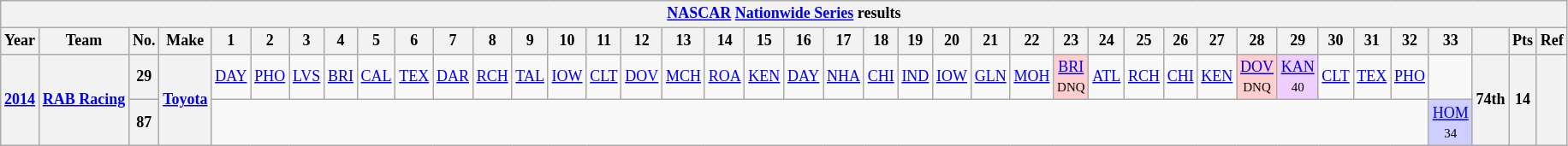<table class="wikitable" style="text-align:center; font-size:75%">
<tr>
<th colspan=42><a href='#'>NASCAR</a> <a href='#'>Nationwide Series</a> results</th>
</tr>
<tr>
<th>Year</th>
<th>Team</th>
<th>No.</th>
<th>Make</th>
<th>1</th>
<th>2</th>
<th>3</th>
<th>4</th>
<th>5</th>
<th>6</th>
<th>7</th>
<th>8</th>
<th>9</th>
<th>10</th>
<th>11</th>
<th>12</th>
<th>13</th>
<th>14</th>
<th>15</th>
<th>16</th>
<th>17</th>
<th>18</th>
<th>19</th>
<th>20</th>
<th>21</th>
<th>22</th>
<th>23</th>
<th>24</th>
<th>25</th>
<th>26</th>
<th>27</th>
<th>28</th>
<th>29</th>
<th>30</th>
<th>31</th>
<th>32</th>
<th>33</th>
<th></th>
<th>Pts</th>
<th>Ref</th>
</tr>
<tr>
<th rowspan=2><a href='#'>2014</a></th>
<th rowspan=2><a href='#'>RAB Racing</a></th>
<th>29</th>
<th rowspan=2><a href='#'>Toyota</a></th>
<td><a href='#'>DAY</a></td>
<td><a href='#'>PHO</a></td>
<td><a href='#'>LVS</a></td>
<td><a href='#'>BRI</a></td>
<td><a href='#'>CAL</a></td>
<td><a href='#'>TEX</a></td>
<td><a href='#'>DAR</a></td>
<td><a href='#'>RCH</a></td>
<td><a href='#'>TAL</a></td>
<td><a href='#'>IOW</a></td>
<td><a href='#'>CLT</a></td>
<td><a href='#'>DOV</a></td>
<td><a href='#'>MCH</a></td>
<td><a href='#'>ROA</a></td>
<td><a href='#'>KEN</a></td>
<td><a href='#'>DAY</a></td>
<td><a href='#'>NHA</a></td>
<td><a href='#'>CHI</a></td>
<td><a href='#'>IND</a></td>
<td><a href='#'>IOW</a></td>
<td><a href='#'>GLN</a></td>
<td><a href='#'>MOH</a></td>
<td style="background:#FFCFCF;"><a href='#'>BRI</a><br><small>DNQ</small></td>
<td><a href='#'>ATL</a></td>
<td><a href='#'>RCH</a></td>
<td><a href='#'>CHI</a></td>
<td><a href='#'>KEN</a></td>
<td style="background:#FFCFCF;"><a href='#'>DOV</a><br><small>DNQ</small></td>
<td style="background:#EFCFFF;"><a href='#'>KAN</a><br><small>40</small></td>
<td><a href='#'>CLT</a></td>
<td><a href='#'>TEX</a></td>
<td><a href='#'>PHO</a></td>
<td></td>
<th rowspan=2>74th</th>
<th rowspan=2>14</th>
<th rowspan=2></th>
</tr>
<tr>
<th>87</th>
<td colspan=32></td>
<td style="background:#CFCFFF;"><a href='#'>HOM</a><br><small>34</small></td>
</tr>
</table>
